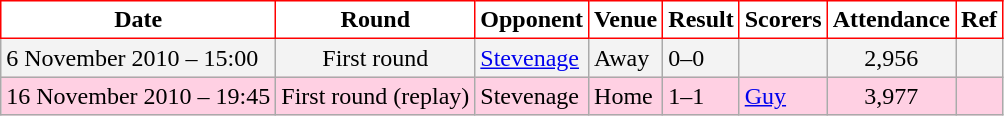<table class="wikitable">
<tr>
<th style="background:#FFFFFF; color:black; border:1px solid red;">Date</th>
<th style="background:#FFFFFF; color:black; border:1px solid red;">Round</th>
<th style="background:#FFFFFF; color:black; border:1px solid red;">Opponent</th>
<th style="background:#FFFFFF; color:black; border:1px solid red;">Venue</th>
<th style="background:#FFFFFF; color:black; border:1px solid red;">Result</th>
<th style="background:#FFFFFF; color:black; border:1px solid red;">Scorers</th>
<th style="background:#FFFFFF; color:black; border:1px solid red;">Attendance</th>
<th style="background:#FFFFFF; color:black; border:1px solid red;">Ref</th>
</tr>
<tr bgcolor = "#f3f3f3">
<td>6 November 2010 – 15:00</td>
<td align="center">First round</td>
<td><a href='#'>Stevenage</a></td>
<td>Away</td>
<td>0–0</td>
<td> </td>
<td align="center">2,956</td>
<td></td>
</tr>
<tr bgcolor = "#ffd0e3">
<td>16 November 2010 – 19:45</td>
<td align="center">First round (replay)</td>
<td>Stevenage</td>
<td>Home</td>
<td>1–1</td>
<td><a href='#'>Guy</a></td>
<td align="center">3,977</td>
<td></td>
</tr>
</table>
